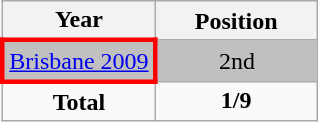<table class="wikitable" style="text-align: center;">
<tr>
<th>Year</th>
<th width="100">Position</th>
</tr>
<tr bgcolor=silver>
<td style="border: 3px solid red"><a href='#'>Brisbane 2009</a></td>
<td>2nd</td>
</tr>
<tr>
<td><strong>Total</strong></td>
<td><strong>1/9</strong></td>
</tr>
</table>
